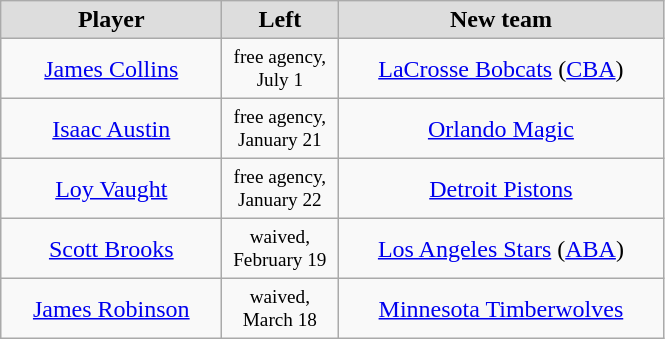<table class="wikitable" style="text-align: center">
<tr align="center"  bgcolor="#dddddd">
<td style="width:140px"><strong>Player</strong></td>
<td style="width:70px"><strong>Left</strong></td>
<td style="width:210px"><strong>New team</strong></td>
</tr>
<tr style="height:40px">
<td><a href='#'>James Collins</a></td>
<td style="font-size: 80%">free agency, July 1</td>
<td><a href='#'>LaCrosse Bobcats</a> (<a href='#'>CBA</a>)</td>
</tr>
<tr style="height:40px">
<td><a href='#'>Isaac Austin</a></td>
<td style="font-size: 80%">free agency, January 21</td>
<td><a href='#'>Orlando Magic</a></td>
</tr>
<tr style="height:40px">
<td><a href='#'>Loy Vaught</a></td>
<td style="font-size: 80%">free agency, January 22</td>
<td><a href='#'>Detroit Pistons</a></td>
</tr>
<tr style="height:40px">
<td><a href='#'>Scott Brooks</a></td>
<td style="font-size: 80%">waived, February 19</td>
<td><a href='#'>Los Angeles Stars</a> (<a href='#'>ABA</a>)</td>
</tr>
<tr style="height:40px">
<td><a href='#'>James Robinson</a></td>
<td style="font-size: 80%">waived, March 18</td>
<td><a href='#'>Minnesota Timberwolves</a></td>
</tr>
</table>
